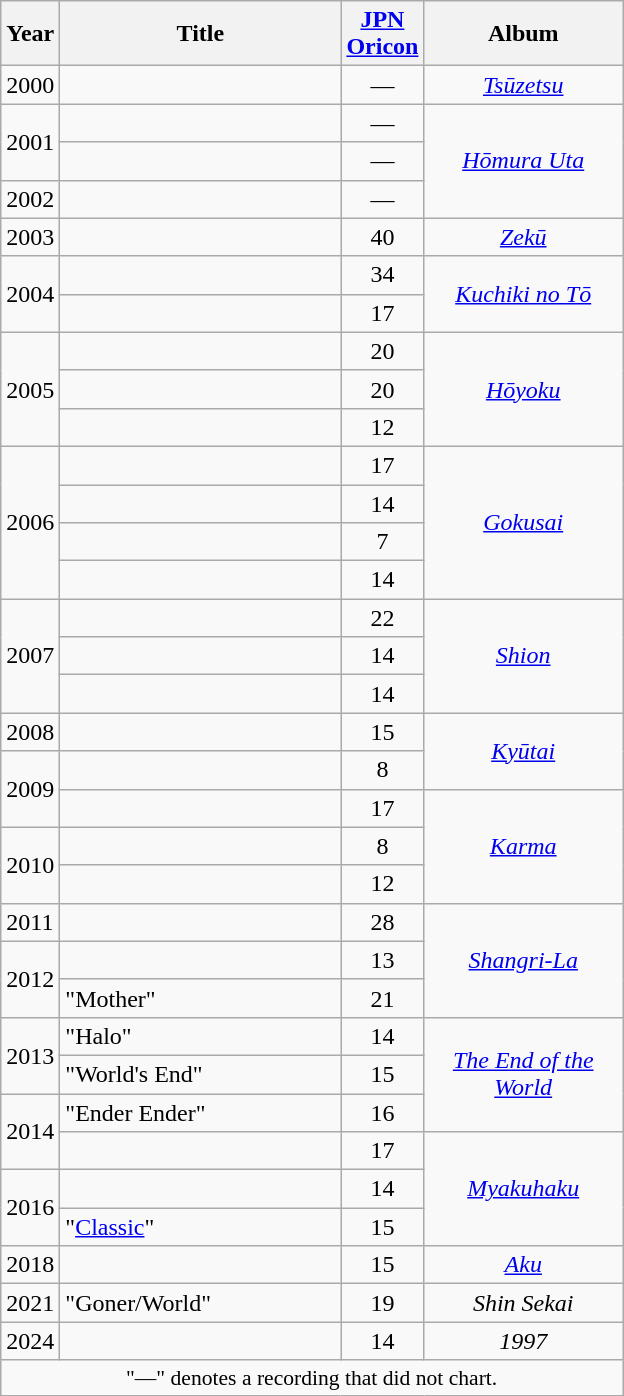<table class="wikitable">
<tr>
<th width="30">Year</th>
<th width="180">Title</th>
<th width="30"><a href='#'>JPN<br>Oricon</a><br></th>
<th width="125">Album</th>
</tr>
<tr>
<td align="center" rowspan="1">2000</td>
<td></td>
<td align="center">—</td>
<td align="center" rowspan="1"><em><a href='#'>Tsūzetsu</a></em></td>
</tr>
<tr>
<td align="center" rowspan="2">2001</td>
<td></td>
<td align="center">—</td>
<td align="center" rowspan="3"><em><a href='#'>Hōmura Uta</a></em></td>
</tr>
<tr>
<td></td>
<td align="center">—</td>
</tr>
<tr>
<td align="center" rowspan="1">2002</td>
<td></td>
<td align="center">—</td>
</tr>
<tr>
<td align="center" rowspan="1">2003</td>
<td></td>
<td align="center">40</td>
<td align="center" rowspan="1"><em><a href='#'>Zekū</a></em></td>
</tr>
<tr>
<td align="center" rowspan="2">2004</td>
<td></td>
<td align="center">34</td>
<td align="center" rowspan="2"><em><a href='#'>Kuchiki no Tō</a></em></td>
</tr>
<tr>
<td></td>
<td align="center">17</td>
</tr>
<tr>
<td align="center" rowspan="3">2005</td>
<td></td>
<td align="center">20</td>
<td align="center" rowspan="3"><em><a href='#'>Hōyoku</a></em></td>
</tr>
<tr>
<td></td>
<td align="center">20</td>
</tr>
<tr>
<td></td>
<td align="center">12</td>
</tr>
<tr>
<td align="center" rowspan="4">2006</td>
<td></td>
<td align="center">17</td>
<td align="center" rowspan="4"><em><a href='#'>Gokusai</a></em></td>
</tr>
<tr>
<td></td>
<td align="center">14</td>
</tr>
<tr>
<td></td>
<td align="center">7</td>
</tr>
<tr>
<td></td>
<td align="center">14</td>
</tr>
<tr>
<td align="center" rowspan="3">2007</td>
<td></td>
<td align="center">22</td>
<td align="center" rowspan="3"><em><a href='#'>Shion</a></em></td>
</tr>
<tr>
<td></td>
<td align="center">14</td>
</tr>
<tr>
<td></td>
<td align="center">14</td>
</tr>
<tr>
<td align="center" rowspan="1">2008</td>
<td></td>
<td align="center">15</td>
<td align="center" rowspan="2"><em><a href='#'>Kyūtai</a></em></td>
</tr>
<tr>
<td align="center" rowspan="2">2009</td>
<td></td>
<td align="center">8</td>
</tr>
<tr>
<td></td>
<td align="center">17</td>
<td align="center" rowspan="3"><em><a href='#'>Karma</a></em></td>
</tr>
<tr>
<td align="center" rowspan="2">2010</td>
<td></td>
<td align="center">8</td>
</tr>
<tr>
<td></td>
<td align="center">12</td>
</tr>
<tr>
<td>2011</td>
<td></td>
<td align="center">28</td>
<td align="center" rowspan="3"><em><a href='#'>Shangri-La</a></em></td>
</tr>
<tr>
<td align="center" rowspan="2">2012</td>
<td></td>
<td align="center">13</td>
</tr>
<tr>
<td>"Mother"</td>
<td align="center">21</td>
</tr>
<tr>
<td align="center" rowspan="2">2013</td>
<td>"Halo"</td>
<td align="center">14</td>
<td align="center" rowspan="3"><em><a href='#'>The End of the World</a></em></td>
</tr>
<tr>
<td>"World's End"</td>
<td align="center">15</td>
</tr>
<tr>
<td align="center" rowspan="2">2014</td>
<td>"Ender Ender"</td>
<td align="center">16</td>
</tr>
<tr>
<td></td>
<td align="center">17</td>
<td align="center" rowspan="3"><em><a href='#'>Myakuhaku</a></em></td>
</tr>
<tr>
<td align="center" rowspan="2">2016</td>
<td></td>
<td align="center">14</td>
</tr>
<tr>
<td>"<a href='#'>Classic</a>"</td>
<td align="center">15</td>
</tr>
<tr>
<td align="center" rowspan="1">2018</td>
<td></td>
<td align="center">15</td>
<td rowspan="1" align="center"><em><a href='#'>Aku</a></em></td>
</tr>
<tr>
<td align="center" rowspan="1">2021</td>
<td>"Goner/World"</td>
<td align="center">19</td>
<td align="center"><em>Shin Sekai</em></td>
</tr>
<tr>
<td align="center" rowspan="1">2024</td>
<td></td>
<td align="center">14</td>
<td rowspan="1" align="center"><em>1997</em></td>
</tr>
<tr>
<td align="center" colspan="4" style="font-size:90%">"—" denotes a recording that did not chart.</td>
</tr>
</table>
